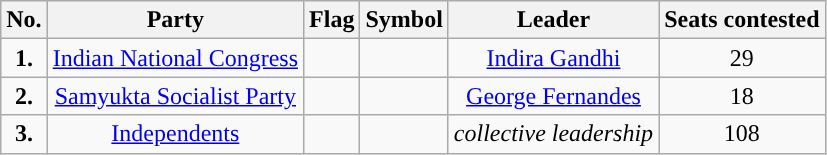<table class="wikitable">
<tr>
<th>No.</th>
<th>Party</th>
<th>Flag</th>
<th>Symbol</th>
<th>Leader</th>
<th>Seats contested</th>
</tr>
<tr>
<td ! style="text-align:center; background:"><strong>1.</strong></td>
<td style="text-align:center"><a href='#'>Indian National Congress</a></td>
<td></td>
<td></td>
<td style="text-align:center"><a href='#'>Indira Gandhi</a></td>
<td style="text-align:center">29</td>
</tr>
<tr>
<td ! style="text-align:center; background:"><strong>2.</strong></td>
<td style="text-align:center"><a href='#'>Samyukta Socialist Party</a></td>
<td></td>
<td></td>
<td style="text-align:center"><a href='#'>George Fernandes</a></td>
<td style="text-align:center">18</td>
</tr>
<tr>
<td ! style="text-align:center; background:"><strong>3.</strong></td>
<td style="text-align:center"><a href='#'>Independents</a></td>
<td></td>
<td></td>
<td style="text-align:center"><em>collective leadership</em></td>
<td style="text-align:center">108</td>
</tr>
</table>
